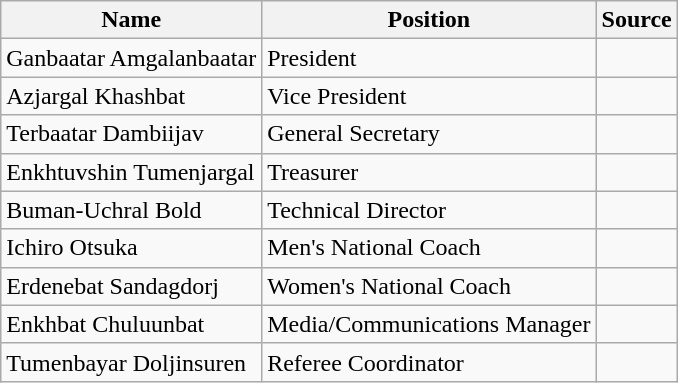<table class="wikitable">
<tr>
<th>Name</th>
<th>Position</th>
<th>Source</th>
</tr>
<tr>
<td> Ganbaatar Amgalanbaatar</td>
<td>President</td>
<td></td>
</tr>
<tr>
<td> Azjargal Khashbat</td>
<td>Vice President</td>
<td></td>
</tr>
<tr>
<td> Terbaatar Dambiijav</td>
<td>General Secretary</td>
<td></td>
</tr>
<tr>
<td> Enkhtuvshin Tumenjargal</td>
<td>Treasurer</td>
<td></td>
</tr>
<tr>
<td> Buman-Uchral Bold</td>
<td>Technical Director</td>
<td></td>
</tr>
<tr>
<td> Ichiro Otsuka</td>
<td>Men's National Coach</td>
<td></td>
</tr>
<tr>
<td> Erdenebat Sandagdorj</td>
<td>Women's National Coach</td>
<td></td>
</tr>
<tr>
<td> Enkhbat Chuluunbat</td>
<td>Media/Communications Manager</td>
<td></td>
</tr>
<tr>
<td> Tumenbayar Doljinsuren</td>
<td>Referee Coordinator</td>
<td></td>
</tr>
</table>
